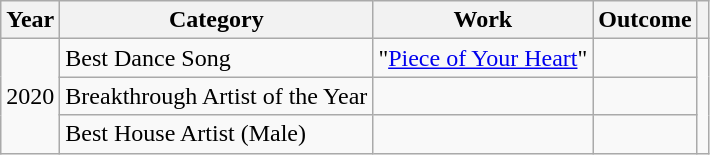<table class="wikitable plainrowheaders">
<tr>
<th>Year</th>
<th>Category</th>
<th>Work</th>
<th>Outcome</th>
<th></th>
</tr>
<tr>
<td rowspan="3">2020</td>
<td>Best Dance Song</td>
<td>"<a href='#'>Piece of Your Heart</a>"</td>
<td></td>
<td rowspan="3"></td>
</tr>
<tr>
<td>Breakthrough Artist of the Year</td>
<td></td>
<td></td>
</tr>
<tr>
<td>Best House Artist (Male)</td>
<td></td>
<td></td>
</tr>
</table>
